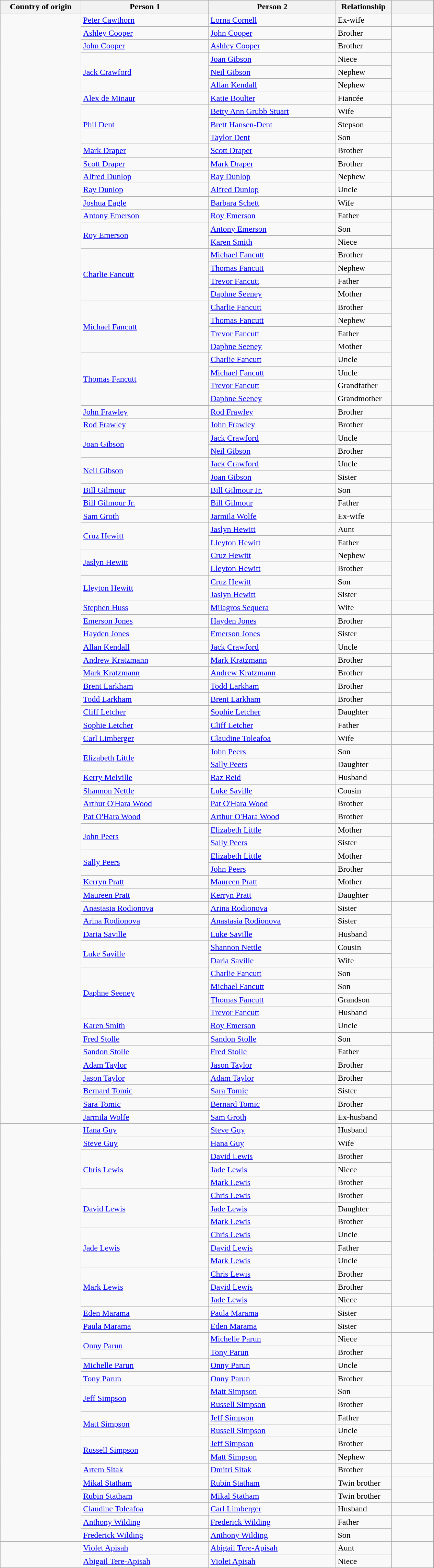<table class="wikitable sortable">
<tr>
<th width="150">Country of origin</th>
<th width="240">Person 1</th>
<th width="240">Person 2</th>
<th width="100">Relationship</th>
<th width="75" class="unsortable"></th>
</tr>
<tr>
<td rowspan="85"></td>
<td><a href='#'>Peter Cawthorn</a></td>
<td><a href='#'>Lorna Cornell</a></td>
<td>Ex-wife</td>
<td></td>
</tr>
<tr>
<td><a href='#'>Ashley Cooper</a></td>
<td><a href='#'>John Cooper</a></td>
<td>Brother</td>
<td rowspan="2"></td>
</tr>
<tr>
<td><a href='#'>John Cooper</a></td>
<td><a href='#'>Ashley Cooper</a></td>
<td>Brother</td>
</tr>
<tr>
<td rowspan="3"><a href='#'>Jack Crawford</a></td>
<td><a href='#'>Joan Gibson</a></td>
<td>Niece</td>
<td rowspan="3"></td>
</tr>
<tr>
<td><a href='#'>Neil Gibson</a></td>
<td>Nephew</td>
</tr>
<tr>
<td><a href='#'>Allan Kendall</a></td>
<td>Nephew</td>
</tr>
<tr>
<td><a href='#'>Alex de Minaur</a></td>
<td><a href='#'>Katie Boulter</a></td>
<td>Fiancée</td>
<td></td>
</tr>
<tr>
<td rowspan="3"><a href='#'>Phil Dent</a></td>
<td><a href='#'>Betty Ann Grubb Stuart</a></td>
<td>Wife</td>
<td rowspan="3"></td>
</tr>
<tr>
<td><a href='#'>Brett Hansen-Dent</a></td>
<td>Stepson</td>
</tr>
<tr>
<td><a href='#'>Taylor Dent</a></td>
<td>Son</td>
</tr>
<tr>
<td><a href='#'>Mark Draper</a></td>
<td><a href='#'>Scott Draper</a></td>
<td>Brother</td>
<td rowspan="2"></td>
</tr>
<tr>
<td><a href='#'>Scott Draper</a></td>
<td><a href='#'>Mark Draper</a></td>
<td>Brother</td>
</tr>
<tr>
<td><a href='#'>Alfred Dunlop</a></td>
<td><a href='#'>Ray Dunlop</a></td>
<td>Nephew</td>
<td rowspan="2"></td>
</tr>
<tr>
<td><a href='#'>Ray Dunlop</a></td>
<td><a href='#'>Alfred Dunlop</a></td>
<td>Uncle</td>
</tr>
<tr>
<td><a href='#'>Joshua Eagle</a></td>
<td><a href='#'>Barbara Schett</a></td>
<td>Wife</td>
<td></td>
</tr>
<tr>
<td><a href='#'>Antony Emerson</a></td>
<td><a href='#'>Roy Emerson</a></td>
<td>Father</td>
<td rowspan="3"></td>
</tr>
<tr>
<td rowspan="2"><a href='#'>Roy Emerson</a></td>
<td><a href='#'>Antony Emerson</a></td>
<td>Son</td>
</tr>
<tr>
<td><a href='#'>Karen Smith</a></td>
<td>Niece</td>
</tr>
<tr>
<td rowspan="4"><a href='#'>Charlie Fancutt</a></td>
<td><a href='#'>Michael Fancutt</a></td>
<td>Brother</td>
<td rowspan="12"></td>
</tr>
<tr>
<td><a href='#'>Thomas Fancutt</a></td>
<td>Nephew</td>
</tr>
<tr>
<td><a href='#'>Trevor Fancutt</a></td>
<td>Father</td>
</tr>
<tr>
<td><a href='#'>Daphne Seeney</a></td>
<td>Mother</td>
</tr>
<tr>
<td rowspan="4"><a href='#'>Michael Fancutt</a></td>
<td><a href='#'>Charlie Fancutt</a></td>
<td>Brother</td>
</tr>
<tr>
<td><a href='#'>Thomas Fancutt</a></td>
<td>Nephew</td>
</tr>
<tr>
<td><a href='#'>Trevor Fancutt</a></td>
<td>Father</td>
</tr>
<tr>
<td><a href='#'>Daphne Seeney</a></td>
<td>Mother</td>
</tr>
<tr>
<td rowspan="4"><a href='#'>Thomas Fancutt</a></td>
<td><a href='#'>Charlie Fancutt</a></td>
<td>Uncle</td>
</tr>
<tr>
<td><a href='#'>Michael Fancutt</a></td>
<td>Uncle</td>
</tr>
<tr>
<td><a href='#'>Trevor Fancutt</a></td>
<td>Grandfather</td>
</tr>
<tr>
<td><a href='#'>Daphne Seeney</a></td>
<td>Grandmother</td>
</tr>
<tr>
<td><a href='#'>John Frawley</a></td>
<td><a href='#'>Rod Frawley</a></td>
<td>Brother</td>
<td rowspan="2"></td>
</tr>
<tr>
<td><a href='#'>Rod Frawley</a></td>
<td><a href='#'>John Frawley</a></td>
<td>Brother</td>
</tr>
<tr>
<td rowspan="2"><a href='#'>Joan Gibson</a></td>
<td><a href='#'>Jack Crawford</a></td>
<td>Uncle</td>
<td rowspan="4"></td>
</tr>
<tr>
<td><a href='#'>Neil Gibson</a></td>
<td>Brother</td>
</tr>
<tr>
<td rowspan="2"><a href='#'>Neil Gibson</a></td>
<td><a href='#'>Jack Crawford</a></td>
<td>Uncle</td>
</tr>
<tr>
<td><a href='#'>Joan Gibson</a></td>
<td>Sister</td>
</tr>
<tr>
<td><a href='#'>Bill Gilmour</a></td>
<td><a href='#'>Bill Gilmour Jr.</a></td>
<td>Son</td>
<td rowspan="2"></td>
</tr>
<tr>
<td><a href='#'>Bill Gilmour Jr.</a></td>
<td><a href='#'>Bill Gilmour</a></td>
<td>Father</td>
</tr>
<tr>
<td><a href='#'>Sam Groth</a></td>
<td><a href='#'>Jarmila Wolfe</a></td>
<td>Ex-wife</td>
<td></td>
</tr>
<tr>
<td rowspan="2"><a href='#'>Cruz Hewitt</a></td>
<td><a href='#'>Jaslyn Hewitt</a></td>
<td>Aunt</td>
<td rowspan="6"></td>
</tr>
<tr>
<td><a href='#'>Lleyton Hewitt</a></td>
<td>Father</td>
</tr>
<tr>
<td rowspan="2"><a href='#'>Jaslyn Hewitt</a></td>
<td><a href='#'>Cruz Hewitt</a></td>
<td>Nephew</td>
</tr>
<tr>
<td><a href='#'>Lleyton Hewitt</a></td>
<td>Brother</td>
</tr>
<tr>
<td rowspan="2"><a href='#'>Lleyton Hewitt</a></td>
<td><a href='#'>Cruz Hewitt</a></td>
<td>Son</td>
</tr>
<tr>
<td><a href='#'>Jaslyn Hewitt</a></td>
<td>Sister</td>
</tr>
<tr>
<td><a href='#'>Stephen Huss</a></td>
<td><a href='#'>Milagros Sequera</a></td>
<td>Wife</td>
<td></td>
</tr>
<tr>
<td><a href='#'>Emerson Jones</a></td>
<td><a href='#'>Hayden Jones</a></td>
<td>Brother</td>
<td rowspan="2"></td>
</tr>
<tr>
<td><a href='#'>Hayden Jones</a></td>
<td><a href='#'>Emerson Jones</a></td>
<td>Sister</td>
</tr>
<tr>
<td><a href='#'>Allan Kendall</a></td>
<td><a href='#'>Jack Crawford</a></td>
<td>Uncle</td>
<td></td>
</tr>
<tr>
<td><a href='#'>Andrew Kratzmann</a></td>
<td><a href='#'>Mark Kratzmann</a></td>
<td>Brother</td>
<td rowspan="2"></td>
</tr>
<tr>
<td><a href='#'>Mark Kratzmann</a></td>
<td><a href='#'>Andrew Kratzmann</a></td>
<td>Brother</td>
</tr>
<tr>
<td><a href='#'>Brent Larkham</a></td>
<td><a href='#'>Todd Larkham</a></td>
<td>Brother</td>
<td rowspan="2"></td>
</tr>
<tr>
<td><a href='#'>Todd Larkham</a></td>
<td><a href='#'>Brent Larkham</a></td>
<td>Brother</td>
</tr>
<tr>
<td><a href='#'>Cliff Letcher</a></td>
<td><a href='#'>Sophie Letcher</a></td>
<td>Daughter</td>
<td rowspan="2"></td>
</tr>
<tr>
<td><a href='#'>Sophie Letcher</a></td>
<td><a href='#'>Cliff Letcher</a></td>
<td>Father</td>
</tr>
<tr>
<td><a href='#'>Carl Limberger</a></td>
<td><a href='#'>Claudine Toleafoa</a></td>
<td>Wife</td>
<td></td>
</tr>
<tr>
<td rowspan="2"><a href='#'>Elizabeth Little</a></td>
<td><a href='#'>John Peers</a></td>
<td>Son</td>
<td rowspan="2"></td>
</tr>
<tr>
<td><a href='#'>Sally Peers</a></td>
<td>Daughter</td>
</tr>
<tr>
<td><a href='#'>Kerry Melville</a></td>
<td><a href='#'>Raz Reid</a></td>
<td>Husband</td>
<td></td>
</tr>
<tr>
<td><a href='#'>Shannon Nettle</a></td>
<td><a href='#'>Luke Saville</a></td>
<td>Cousin</td>
<td></td>
</tr>
<tr>
<td><a href='#'>Arthur O'Hara Wood</a></td>
<td><a href='#'>Pat O'Hara Wood</a></td>
<td>Brother</td>
<td rowspan="2"></td>
</tr>
<tr>
<td><a href='#'>Pat O'Hara Wood</a></td>
<td><a href='#'>Arthur O'Hara Wood</a></td>
<td>Brother</td>
</tr>
<tr>
<td rowspan="2"><a href='#'>John Peers</a></td>
<td><a href='#'>Elizabeth Little</a></td>
<td>Mother</td>
<td rowspan="4"></td>
</tr>
<tr>
<td><a href='#'>Sally Peers</a></td>
<td>Sister</td>
</tr>
<tr>
<td rowspan="2"><a href='#'>Sally Peers</a></td>
<td><a href='#'>Elizabeth Little</a></td>
<td>Mother</td>
</tr>
<tr>
<td><a href='#'>John Peers</a></td>
<td>Brother</td>
</tr>
<tr>
<td><a href='#'>Kerryn Pratt</a></td>
<td><a href='#'>Maureen Pratt</a></td>
<td>Mother</td>
<td rowspan="2"></td>
</tr>
<tr>
<td><a href='#'>Maureen Pratt</a></td>
<td><a href='#'>Kerryn Pratt</a></td>
<td>Daughter</td>
</tr>
<tr>
<td><a href='#'>Anastasia Rodionova</a></td>
<td><a href='#'>Arina Rodionova</a></td>
<td>Sister</td>
<td rowspan="2"></td>
</tr>
<tr>
<td><a href='#'>Arina Rodionova</a></td>
<td><a href='#'>Anastasia Rodionova</a></td>
<td>Sister</td>
</tr>
<tr>
<td><a href='#'>Daria Saville</a></td>
<td><a href='#'>Luke Saville</a></td>
<td>Husband</td>
<td rowspan="3"></td>
</tr>
<tr>
<td rowspan="2"><a href='#'>Luke Saville</a></td>
<td><a href='#'>Shannon Nettle</a></td>
<td>Cousin</td>
</tr>
<tr>
<td><a href='#'>Daria Saville</a></td>
<td>Wife</td>
</tr>
<tr>
<td rowspan="4"><a href='#'>Daphne Seeney</a></td>
<td><a href='#'>Charlie Fancutt</a></td>
<td>Son</td>
<td rowspan="4"></td>
</tr>
<tr>
<td><a href='#'>Michael Fancutt</a></td>
<td>Son</td>
</tr>
<tr>
<td><a href='#'>Thomas Fancutt</a></td>
<td>Grandson</td>
</tr>
<tr>
<td><a href='#'>Trevor Fancutt</a></td>
<td>Husband</td>
</tr>
<tr>
<td><a href='#'>Karen Smith</a></td>
<td><a href='#'>Roy Emerson</a></td>
<td>Uncle</td>
<td></td>
</tr>
<tr>
<td><a href='#'>Fred Stolle</a></td>
<td><a href='#'>Sandon Stolle</a></td>
<td>Son</td>
<td rowspan="2"></td>
</tr>
<tr>
<td><a href='#'>Sandon Stolle</a></td>
<td><a href='#'>Fred Stolle</a></td>
<td>Father</td>
</tr>
<tr>
<td><a href='#'>Adam Taylor</a></td>
<td><a href='#'>Jason Taylor</a></td>
<td>Brother</td>
<td rowspan="2"></td>
</tr>
<tr>
<td><a href='#'>Jason Taylor</a></td>
<td><a href='#'>Adam Taylor</a></td>
<td>Brother</td>
</tr>
<tr>
<td><a href='#'>Bernard Tomic</a></td>
<td><a href='#'>Sara Tomic</a></td>
<td>Sister</td>
<td rowspan="2"></td>
</tr>
<tr>
<td><a href='#'>Sara Tomic</a></td>
<td><a href='#'>Bernard Tomic</a></td>
<td>Brother</td>
</tr>
<tr>
<td><a href='#'>Jarmila Wolfe</a></td>
<td><a href='#'>Sam Groth</a></td>
<td>Ex-husband</td>
<td></td>
</tr>
<tr>
<td rowspan="32"></td>
<td><a href='#'>Hana Guy</a></td>
<td><a href='#'>Steve Guy</a></td>
<td>Husband</td>
<td rowspan="2"></td>
</tr>
<tr>
<td><a href='#'>Steve Guy</a></td>
<td><a href='#'>Hana Guy</a></td>
<td>Wife</td>
</tr>
<tr>
<td rowspan="3"><a href='#'>Chris Lewis</a></td>
<td><a href='#'>David Lewis</a></td>
<td>Brother</td>
<td rowspan="12"></td>
</tr>
<tr>
<td><a href='#'>Jade Lewis</a></td>
<td>Niece</td>
</tr>
<tr>
<td><a href='#'>Mark Lewis</a></td>
<td>Brother</td>
</tr>
<tr>
<td rowspan="3"><a href='#'>David Lewis</a></td>
<td><a href='#'>Chris Lewis</a></td>
<td>Brother</td>
</tr>
<tr>
<td><a href='#'>Jade Lewis</a></td>
<td>Daughter</td>
</tr>
<tr>
<td><a href='#'>Mark Lewis</a></td>
<td>Brother</td>
</tr>
<tr>
<td rowspan="3"><a href='#'>Jade Lewis</a></td>
<td><a href='#'>Chris Lewis</a></td>
<td>Uncle</td>
</tr>
<tr>
<td><a href='#'>David Lewis</a></td>
<td>Father</td>
</tr>
<tr>
<td><a href='#'>Mark Lewis</a></td>
<td>Uncle</td>
</tr>
<tr>
<td rowspan="3"><a href='#'>Mark Lewis</a></td>
<td><a href='#'>Chris Lewis</a></td>
<td>Brother</td>
</tr>
<tr>
<td><a href='#'>David Lewis</a></td>
<td>Brother</td>
</tr>
<tr>
<td><a href='#'>Jade Lewis</a></td>
<td>Niece</td>
</tr>
<tr>
<td><a href='#'>Eden Marama</a></td>
<td><a href='#'>Paula Marama</a></td>
<td>Sister</td>
<td rowspan="2"></td>
</tr>
<tr>
<td><a href='#'>Paula Marama</a></td>
<td><a href='#'>Eden Marama</a></td>
<td>Sister</td>
</tr>
<tr>
<td rowspan="2"><a href='#'>Onny Parun</a></td>
<td><a href='#'>Michelle Parun</a></td>
<td>Niece</td>
<td rowspan="4"></td>
</tr>
<tr>
<td><a href='#'>Tony Parun</a></td>
<td>Brother</td>
</tr>
<tr>
<td><a href='#'>Michelle Parun</a></td>
<td><a href='#'>Onny Parun</a></td>
<td>Uncle</td>
</tr>
<tr>
<td><a href='#'>Tony Parun</a></td>
<td><a href='#'>Onny Parun</a></td>
<td>Brother</td>
</tr>
<tr>
<td rowspan="2"><a href='#'>Jeff Simpson</a></td>
<td><a href='#'>Matt Simpson</a></td>
<td>Son</td>
<td rowspan="6"></td>
</tr>
<tr>
<td><a href='#'>Russell Simpson</a></td>
<td>Brother</td>
</tr>
<tr>
<td rowspan="2"><a href='#'>Matt Simpson</a></td>
<td><a href='#'>Jeff Simpson</a></td>
<td>Father</td>
</tr>
<tr>
<td><a href='#'>Russell Simpson</a></td>
<td>Uncle</td>
</tr>
<tr>
<td rowspan="2"><a href='#'>Russell Simpson</a></td>
<td><a href='#'>Jeff Simpson</a></td>
<td>Brother</td>
</tr>
<tr>
<td><a href='#'>Matt Simpson</a></td>
<td>Nephew</td>
</tr>
<tr>
<td><a href='#'>Artem Sitak</a></td>
<td><a href='#'>Dmitri Sitak</a></td>
<td>Brother</td>
<td></td>
</tr>
<tr>
<td><a href='#'>Mikal Statham</a></td>
<td><a href='#'>Rubin Statham</a></td>
<td>Twin brother</td>
<td rowspan="2"></td>
</tr>
<tr>
<td><a href='#'>Rubin Statham</a></td>
<td><a href='#'>Mikal Statham</a></td>
<td>Twin brother</td>
</tr>
<tr>
<td><a href='#'>Claudine Toleafoa</a></td>
<td><a href='#'>Carl Limberger</a></td>
<td>Husband</td>
<td></td>
</tr>
<tr>
<td><a href='#'>Anthony Wilding</a></td>
<td><a href='#'>Frederick Wilding</a></td>
<td>Father</td>
<td rowspan="2"></td>
</tr>
<tr>
<td><a href='#'>Frederick Wilding</a></td>
<td><a href='#'>Anthony Wilding</a></td>
<td>Son</td>
</tr>
<tr>
<td rowspan="2"></td>
<td><a href='#'>Violet Apisah</a></td>
<td><a href='#'>Abigail Tere-Apisah</a></td>
<td>Aunt</td>
<td rowspan="2"></td>
</tr>
<tr>
<td><a href='#'>Abigail Tere-Apisah</a></td>
<td><a href='#'>Violet Apisah</a></td>
<td>Niece</td>
</tr>
</table>
